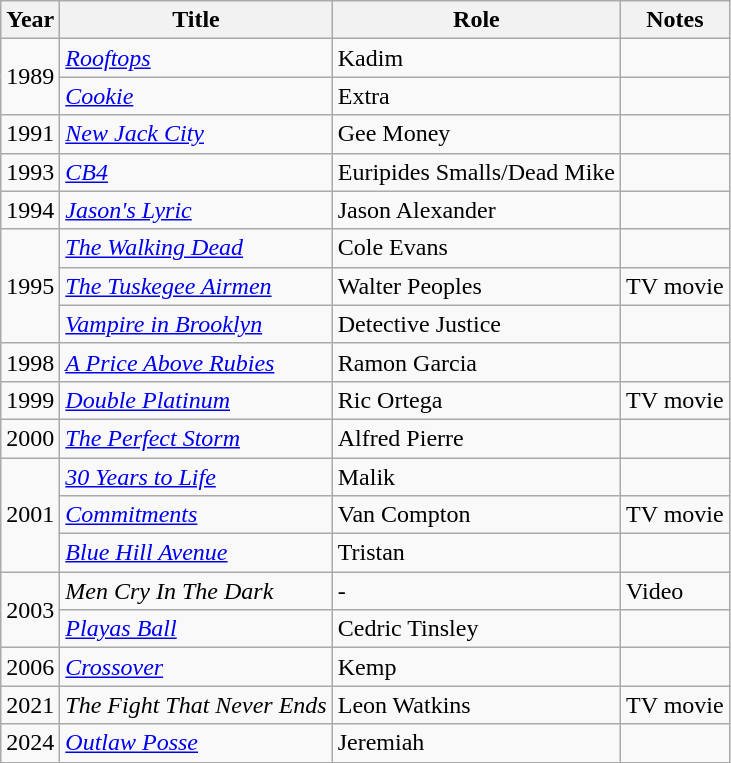<table class="wikitable sortable">
<tr>
<th>Year</th>
<th>Title</th>
<th>Role</th>
<th>Notes</th>
</tr>
<tr>
<td rowspan="2">1989</td>
<td><em><a href='#'>Rooftops</a></em></td>
<td>Kadim</td>
<td></td>
</tr>
<tr>
<td><em><a href='#'>Cookie</a></em></td>
<td>Extra</td>
<td></td>
</tr>
<tr>
<td>1991</td>
<td><em><a href='#'>New Jack City</a></em></td>
<td>Gee Money</td>
<td></td>
</tr>
<tr>
<td>1993</td>
<td><em><a href='#'>CB4</a></em></td>
<td>Euripides Smalls/Dead Mike</td>
<td></td>
</tr>
<tr>
<td>1994</td>
<td><em><a href='#'>Jason's Lyric</a></em></td>
<td>Jason Alexander</td>
<td></td>
</tr>
<tr>
<td rowspan="3">1995</td>
<td><em><a href='#'>The Walking Dead</a></em></td>
<td>Cole Evans</td>
<td></td>
</tr>
<tr>
<td><em><a href='#'>The Tuskegee Airmen</a></em></td>
<td>Walter Peoples</td>
<td>TV movie</td>
</tr>
<tr>
<td><em><a href='#'>Vampire in Brooklyn</a></em></td>
<td>Detective Justice</td>
<td></td>
</tr>
<tr>
<td>1998</td>
<td><em><a href='#'>A Price Above Rubies</a></em></td>
<td>Ramon Garcia</td>
<td></td>
</tr>
<tr>
<td>1999</td>
<td><em><a href='#'>Double Platinum</a></em></td>
<td>Ric Ortega</td>
<td>TV movie</td>
</tr>
<tr>
<td>2000</td>
<td><em><a href='#'>The Perfect Storm</a></em></td>
<td>Alfred Pierre</td>
<td></td>
</tr>
<tr>
<td rowspan="3">2001</td>
<td><em><a href='#'>30 Years to Life</a></em></td>
<td>Malik</td>
<td></td>
</tr>
<tr>
<td><em><a href='#'>Commitments</a></em></td>
<td>Van Compton</td>
<td>TV movie</td>
</tr>
<tr>
<td><em><a href='#'>Blue Hill Avenue</a></em></td>
<td>Tristan</td>
<td></td>
</tr>
<tr>
<td rowspan="2">2003</td>
<td><em>Men Cry In The Dark</em></td>
<td>-</td>
<td>Video</td>
</tr>
<tr>
<td><em><a href='#'>Playas Ball</a></em></td>
<td>Cedric Tinsley</td>
<td></td>
</tr>
<tr>
<td>2006</td>
<td><em><a href='#'>Crossover</a></em></td>
<td>Kemp</td>
<td></td>
</tr>
<tr>
<td>2021</td>
<td><em>The Fight That Never Ends</em></td>
<td>Leon Watkins</td>
<td>TV movie</td>
</tr>
<tr>
<td>2024</td>
<td><em><a href='#'>Outlaw Posse</a></em></td>
<td>Jeremiah</td>
<td></td>
</tr>
</table>
